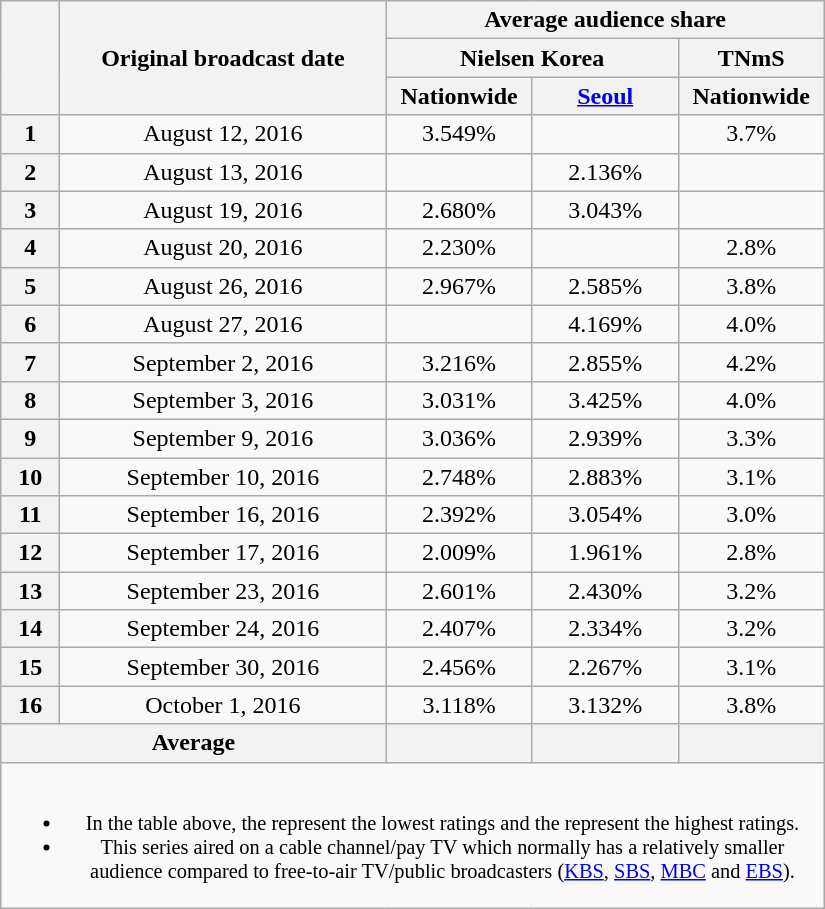<table class=wikitable style="text-align:center; width:550px">
<tr>
<th rowspan="3"></th>
<th rowspan="3">Original broadcast date</th>
<th colspan="3">Average audience share</th>
</tr>
<tr>
<th colspan="2">Nielsen Korea</th>
<th>TNmS</th>
</tr>
<tr>
<th width=90>Nationwide</th>
<th width=90><a href='#'>Seoul</a></th>
<th width=90>Nationwide</th>
</tr>
<tr>
<th>1</th>
<td>August 12, 2016</td>
<td>3.549%</td>
<td></td>
<td>3.7%</td>
</tr>
<tr>
<th>2</th>
<td>August 13, 2016</td>
<td></td>
<td>2.136%</td>
<td></td>
</tr>
<tr>
<th>3</th>
<td>August 19, 2016</td>
<td>2.680%</td>
<td>3.043%</td>
<td></td>
</tr>
<tr>
<th>4</th>
<td>August 20, 2016</td>
<td>2.230%</td>
<td></td>
<td>2.8%</td>
</tr>
<tr>
<th>5</th>
<td>August 26, 2016</td>
<td>2.967%</td>
<td>2.585%</td>
<td>3.8%</td>
</tr>
<tr>
<th>6</th>
<td>August 27, 2016</td>
<td></td>
<td>4.169%</td>
<td>4.0%</td>
</tr>
<tr>
<th>7</th>
<td>September 2, 2016</td>
<td>3.216%</td>
<td>2.855%</td>
<td>4.2%</td>
</tr>
<tr>
<th>8</th>
<td>September 3, 2016</td>
<td>3.031%</td>
<td>3.425%</td>
<td>4.0%</td>
</tr>
<tr>
<th>9</th>
<td>September 9, 2016</td>
<td>3.036%</td>
<td>2.939%</td>
<td>3.3%</td>
</tr>
<tr>
<th>10</th>
<td>September 10, 2016</td>
<td>2.748%</td>
<td>2.883%</td>
<td>3.1%</td>
</tr>
<tr>
<th>11</th>
<td>September 16, 2016</td>
<td>2.392%</td>
<td>3.054%</td>
<td>3.0%</td>
</tr>
<tr>
<th>12</th>
<td>September 17, 2016</td>
<td>2.009%</td>
<td>1.961%</td>
<td>2.8%</td>
</tr>
<tr>
<th>13</th>
<td>September 23, 2016</td>
<td>2.601%</td>
<td>2.430%</td>
<td>3.2%</td>
</tr>
<tr>
<th>14</th>
<td>September 24, 2016</td>
<td>2.407%</td>
<td>2.334%</td>
<td>3.2%</td>
</tr>
<tr>
<th>15</th>
<td>September 30, 2016</td>
<td>2.456%</td>
<td>2.267%</td>
<td>3.1%</td>
</tr>
<tr>
<th>16</th>
<td>October 1, 2016</td>
<td>3.118%</td>
<td>3.132%</td>
<td>3.8%</td>
</tr>
<tr>
<th colspan=2>Average</th>
<th></th>
<th></th>
<th></th>
</tr>
<tr>
<td colspan="5" style="font-size:85%"><br><ul><li>In the table above, the <strong></strong> represent the lowest ratings and the <strong></strong> represent the highest ratings.</li><li>This series aired on a cable channel/pay TV which normally has a relatively smaller audience compared to free-to-air TV/public broadcasters (<a href='#'>KBS</a>, <a href='#'>SBS</a>, <a href='#'>MBC</a> and <a href='#'>EBS</a>).</li></ul></td>
</tr>
</table>
